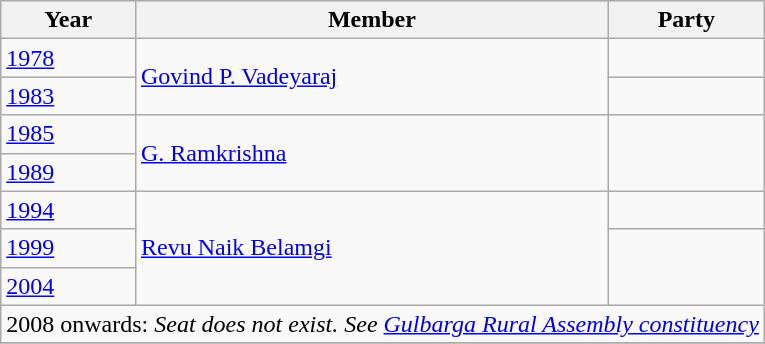<table class="wikitable sortable">
<tr>
<th>Year</th>
<th>Member</th>
<th colspan="2">Party</th>
</tr>
<tr>
<td><a href='#'>1978</a></td>
<td rowspan=2><a href='#'>Govind P. Vadeyaraj</a></td>
<td></td>
</tr>
<tr>
<td><a href='#'>1983</a></td>
<td></td>
</tr>
<tr>
<td><a href='#'>1985</a></td>
<td rowspan=2><a href='#'>G. Ramkrishna</a></td>
</tr>
<tr>
<td><a href='#'>1989</a></td>
</tr>
<tr>
<td><a href='#'>1994</a></td>
<td rowspan=3><a href='#'>Revu Naik Belamgi</a></td>
<td></td>
</tr>
<tr>
<td><a href='#'>1999</a></td>
</tr>
<tr>
<td><a href='#'>2004</a></td>
</tr>
<tr>
<td colspan=4 align=center>2008 onwards: <em>Seat does not exist. See <a href='#'>Gulbarga Rural Assembly constituency</a></em></td>
</tr>
<tr>
</tr>
</table>
